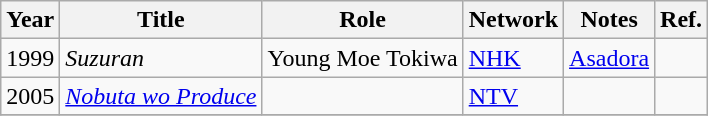<table class="wikitable">
<tr>
<th>Year</th>
<th>Title</th>
<th>Role</th>
<th>Network</th>
<th>Notes</th>
<th>Ref.</th>
</tr>
<tr>
<td>1999</td>
<td><em>Suzuran</em></td>
<td>Young Moe Tokiwa</td>
<td><a href='#'>NHK</a></td>
<td><a href='#'>Asadora</a></td>
<td></td>
</tr>
<tr>
<td>2005</td>
<td><em><a href='#'>Nobuta wo Produce</a></em></td>
<td></td>
<td><a href='#'>NTV</a></td>
<td></td>
<td></td>
</tr>
<tr>
</tr>
</table>
